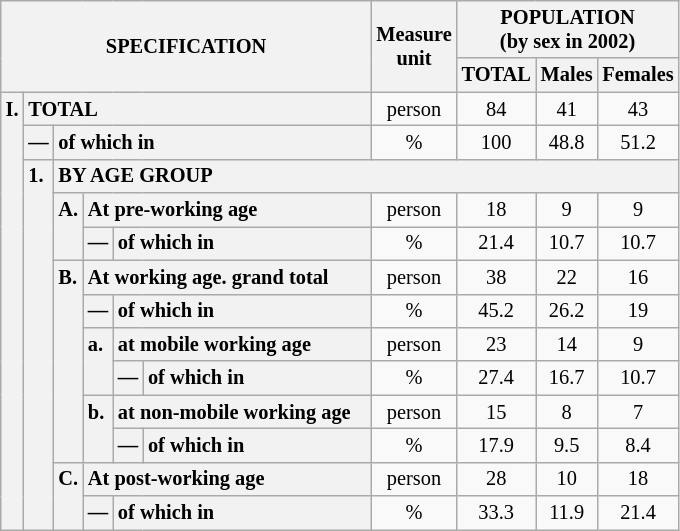<table class="wikitable" style="font-size:85%; text-align:center">
<tr>
<th rowspan="2" colspan="6">SPECIFICATION</th>
<th rowspan="2">Measure<br> unit</th>
<th colspan="3" rowspan="1">POPULATION<br> (by sex in 2002)</th>
</tr>
<tr>
<th>TOTAL</th>
<th>Males</th>
<th>Females</th>
</tr>
<tr>
<th style="text-align:left" valign="top" rowspan="13">I.</th>
<th style="text-align:left" colspan="5">TOTAL</th>
<td>person</td>
<td>84</td>
<td>41</td>
<td>43</td>
</tr>
<tr>
<th style="text-align:left" valign="top">—</th>
<th style="text-align:left" colspan="4">of which in</th>
<td>%</td>
<td>100</td>
<td>48.8</td>
<td>51.2</td>
</tr>
<tr>
<th style="text-align:left" valign="top" rowspan="11">1.</th>
<th style="text-align:left" colspan="19">BY AGE GROUP</th>
</tr>
<tr>
<th style="text-align:left" valign="top" rowspan="2">A.</th>
<th style="text-align:left" colspan="3">At pre-working age</th>
<td>person</td>
<td>18</td>
<td>9</td>
<td>9</td>
</tr>
<tr>
<th style="text-align:left" valign="top">—</th>
<th style="text-align:left" valign="top" colspan="2">of which in</th>
<td>%</td>
<td>21.4</td>
<td>10.7</td>
<td>10.7</td>
</tr>
<tr>
<th style="text-align:left" valign="top" rowspan="6">B.</th>
<th style="text-align:left" colspan="3">At working age. grand total</th>
<td>person</td>
<td>38</td>
<td>22</td>
<td>16</td>
</tr>
<tr>
<th style="text-align:left" valign="top">—</th>
<th style="text-align:left" valign="top" colspan="2">of which in</th>
<td>%</td>
<td>45.2</td>
<td>26.2</td>
<td>19</td>
</tr>
<tr>
<th style="text-align:left" valign="top" rowspan="2">a.</th>
<th style="text-align:left" colspan="2">at mobile working age</th>
<td>person</td>
<td>23</td>
<td>14</td>
<td>9</td>
</tr>
<tr>
<th style="text-align:left" valign="top">—</th>
<th style="text-align:left" valign="top" colspan="1">of which in                        </th>
<td>%</td>
<td>27.4</td>
<td>16.7</td>
<td>10.7</td>
</tr>
<tr>
<th style="text-align:left" valign="top" rowspan="2">b.</th>
<th style="text-align:left" colspan="2">at non-mobile working age</th>
<td>person</td>
<td>15</td>
<td>8</td>
<td>7</td>
</tr>
<tr>
<th style="text-align:left" valign="top">—</th>
<th style="text-align:left" valign="top" colspan="1">of which in                        </th>
<td>%</td>
<td>17.9</td>
<td>9.5</td>
<td>8.4</td>
</tr>
<tr>
<th style="text-align:left" valign="top" rowspan="2">C.</th>
<th style="text-align:left" colspan="3">At post-working age</th>
<td>person</td>
<td>28</td>
<td>10</td>
<td>18</td>
</tr>
<tr>
<th style="text-align:left" valign="top">—</th>
<th style="text-align:left" valign="top" colspan="2">of which in</th>
<td>%</td>
<td>33.3</td>
<td>11.9</td>
<td>21.4</td>
</tr>
</table>
